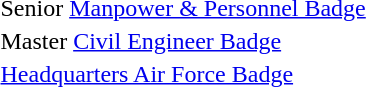<table>
<tr>
<td></td>
<td>Senior <a href='#'>Manpower & Personnel Badge</a></td>
</tr>
<tr>
<td></td>
<td>Master <a href='#'>Civil Engineer Badge</a></td>
</tr>
<tr>
<td></td>
<td><a href='#'>Headquarters Air Force Badge</a></td>
</tr>
</table>
